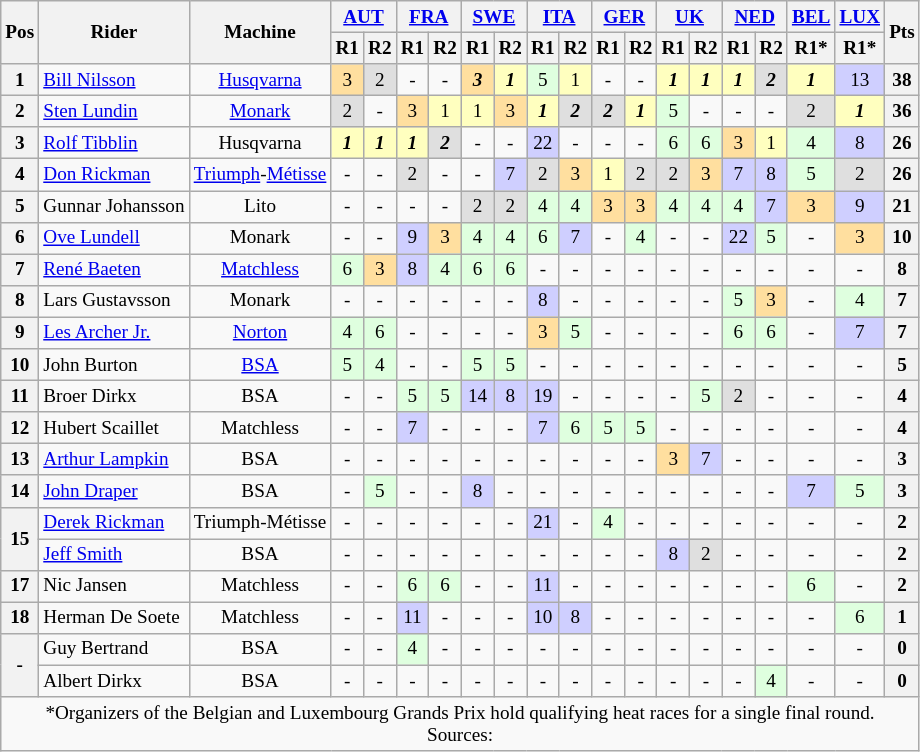<table class="wikitable" style="text-align:center; font-size:80%">
<tr>
<th valign="middle" rowspan=2>Pos</th>
<th valign="middle" rowspan=2>Rider</th>
<th valign="middle" rowspan=2>Machine</th>
<th colspan=2><a href='#'>AUT</a><br></th>
<th colspan=2><a href='#'>FRA</a><br></th>
<th colspan=2><a href='#'>SWE</a><br></th>
<th colspan=2><a href='#'>ITA</a><br></th>
<th colspan=2><a href='#'>GER</a><br></th>
<th colspan=2><a href='#'>UK</a><br></th>
<th colspan=2><a href='#'>NED</a><br></th>
<th><a href='#'>BEL</a><br></th>
<th><a href='#'>LUX</a><br></th>
<th rowspan=2>Pts</th>
</tr>
<tr>
<th>R1</th>
<th>R2</th>
<th>R1</th>
<th>R2</th>
<th>R1</th>
<th>R2</th>
<th>R1</th>
<th>R2</th>
<th>R1</th>
<th>R2</th>
<th>R1</th>
<th>R2</th>
<th>R1</th>
<th>R2</th>
<th>R1*</th>
<th>R1*</th>
</tr>
<tr>
<th>1</th>
<td align=left> <a href='#'>Bill Nilsson</a></td>
<td><a href='#'>Husqvarna</a></td>
<td style="background:#ffdf9f;">3</td>
<td style="background:#dfdfdf;">2</td>
<td>-</td>
<td>-</td>
<td style="background:#ffdf9f;"><strong><em>3</em></strong></td>
<td style="background:#ffffbf;"><strong><em>1</em></strong></td>
<td style="background:#dfffdf;">5</td>
<td style="background:#ffffbf;">1</td>
<td>-</td>
<td>-</td>
<td style="background:#ffffbf;"><strong><em>1</em></strong></td>
<td style="background:#ffffbf;"><strong><em>1</em></strong></td>
<td style="background:#ffffbf;"><strong><em>1</em></strong></td>
<td style="background:#dfdfdf;"><strong><em>2</em></strong></td>
<td style="background:#ffffbf;"><strong><em>1</em></strong></td>
<td style="background:#cfcfff;">13</td>
<th>38</th>
</tr>
<tr>
<th>2</th>
<td align=left> <a href='#'>Sten Lundin</a></td>
<td><a href='#'>Monark</a></td>
<td style="background:#dfdfdf;">2</td>
<td>-</td>
<td style="background:#ffdf9f;">3</td>
<td style="background:#ffffbf;">1</td>
<td style="background:#ffffbf;">1</td>
<td style="background:#ffdf9f;">3</td>
<td style="background:#ffffbf;"><strong><em>1</em></strong></td>
<td style="background:#dfdfdf;"><strong><em>2</em></strong></td>
<td style="background:#dfdfdf;"><strong><em>2</em></strong></td>
<td style="background:#ffffbf;"><strong><em>1</em></strong></td>
<td style="background:#dfffdf;">5</td>
<td>-</td>
<td>-</td>
<td>-</td>
<td style="background:#dfdfdf;">2</td>
<td style="background:#ffffbf;"><strong><em>1</em></strong></td>
<th>36</th>
</tr>
<tr>
<th>3</th>
<td align=left> <a href='#'>Rolf Tibblin</a></td>
<td>Husqvarna</td>
<td style="background:#ffffbf;"><strong><em>1</em></strong></td>
<td style="background:#ffffbf;"><strong><em>1</em></strong></td>
<td style="background:#ffffbf;"><strong><em>1</em></strong></td>
<td style="background:#dfdfdf;"><strong><em>2</em></strong></td>
<td>-</td>
<td>-</td>
<td style="background:#cfcfff;">22</td>
<td>-</td>
<td>-</td>
<td>-</td>
<td style="background:#dfffdf;">6</td>
<td style="background:#dfffdf;">6</td>
<td style="background:#ffdf9f;">3</td>
<td style="background:#ffffbf;">1</td>
<td style="background:#dfffdf;">4</td>
<td style="background:#cfcfff;">8</td>
<th>26</th>
</tr>
<tr>
<th>4</th>
<td align=left> <a href='#'>Don Rickman</a></td>
<td><a href='#'>Triumph</a>-<a href='#'>Métisse</a></td>
<td>-</td>
<td>-</td>
<td style="background:#dfdfdf;">2</td>
<td>-</td>
<td>-</td>
<td style="background:#cfcfff;">7</td>
<td style="background:#dfdfdf;">2</td>
<td style="background:#ffdf9f;">3</td>
<td style="background:#ffffbf;">1</td>
<td style="background:#dfdfdf;">2</td>
<td style="background:#dfdfdf;">2</td>
<td style="background:#ffdf9f;">3</td>
<td style="background:#cfcfff;">7</td>
<td style="background:#cfcfff;">8</td>
<td style="background:#dfffdf;">5</td>
<td style="background:#dfdfdf;">2</td>
<th>26</th>
</tr>
<tr>
<th>5</th>
<td align=left> Gunnar Johansson</td>
<td>Lito</td>
<td>-</td>
<td>-</td>
<td>-</td>
<td>-</td>
<td style="background:#dfdfdf;">2</td>
<td style="background:#dfdfdf;">2</td>
<td style="background:#dfffdf;">4</td>
<td style="background:#dfffdf;">4</td>
<td style="background:#ffdf9f;">3</td>
<td style="background:#ffdf9f;">3</td>
<td style="background:#dfffdf;">4</td>
<td style="background:#dfffdf;">4</td>
<td style="background:#dfffdf;">4</td>
<td style="background:#cfcfff;">7</td>
<td style="background:#ffdf9f;">3</td>
<td style="background:#cfcfff;">9</td>
<th>21</th>
</tr>
<tr>
<th>6</th>
<td align=left> <a href='#'>Ove Lundell</a></td>
<td>Monark</td>
<td>-</td>
<td>-</td>
<td style="background:#cfcfff;">9</td>
<td style="background:#ffdf9f;">3</td>
<td style="background:#dfffdf;">4</td>
<td style="background:#dfffdf;">4</td>
<td style="background:#dfffdf;">6</td>
<td style="background:#cfcfff;">7</td>
<td>-</td>
<td style="background:#dfffdf;">4</td>
<td>-</td>
<td>-</td>
<td style="background:#cfcfff;">22</td>
<td style="background:#dfffdf;">5</td>
<td>-</td>
<td style="background:#ffdf9f;">3</td>
<th>10</th>
</tr>
<tr>
<th>7</th>
<td align=left> <a href='#'>René Baeten</a></td>
<td><a href='#'>Matchless</a></td>
<td style="background:#dfffdf;">6</td>
<td style="background:#ffdf9f;">3</td>
<td style="background:#cfcfff;">8</td>
<td style="background:#dfffdf;">4</td>
<td style="background:#dfffdf;">6</td>
<td style="background:#dfffdf;">6</td>
<td>-</td>
<td>-</td>
<td>-</td>
<td>-</td>
<td>-</td>
<td>-</td>
<td>-</td>
<td>-</td>
<td>-</td>
<td>-</td>
<th>8</th>
</tr>
<tr>
<th>8</th>
<td align=left> Lars Gustavsson</td>
<td>Monark</td>
<td>-</td>
<td>-</td>
<td>-</td>
<td>-</td>
<td>-</td>
<td>-</td>
<td style="background:#cfcfff;">8</td>
<td>-</td>
<td>-</td>
<td>-</td>
<td>-</td>
<td>-</td>
<td style="background:#dfffdf;">5</td>
<td style="background:#ffdf9f;">3</td>
<td>-</td>
<td style="background:#dfffdf;">4</td>
<th>7</th>
</tr>
<tr>
<th>9</th>
<td align=left> <a href='#'>Les Archer Jr.</a></td>
<td><a href='#'>Norton</a></td>
<td style="background:#dfffdf;">4</td>
<td style="background:#dfffdf;">6</td>
<td>-</td>
<td>-</td>
<td>-</td>
<td>-</td>
<td style="background:#ffdf9f;">3</td>
<td style="background:#dfffdf;">5</td>
<td>-</td>
<td>-</td>
<td>-</td>
<td>-</td>
<td style="background:#dfffdf;">6</td>
<td style="background:#dfffdf;">6</td>
<td>-</td>
<td style="background:#cfcfff;">7</td>
<th>7</th>
</tr>
<tr>
<th>10</th>
<td align=left> John Burton</td>
<td><a href='#'>BSA</a></td>
<td style="background:#dfffdf;">5</td>
<td style="background:#dfffdf;">4</td>
<td>-</td>
<td>-</td>
<td style="background:#dfffdf;">5</td>
<td style="background:#dfffdf;">5</td>
<td>-</td>
<td>-</td>
<td>-</td>
<td>-</td>
<td>-</td>
<td>-</td>
<td>-</td>
<td>-</td>
<td>-</td>
<td>-</td>
<th>5</th>
</tr>
<tr>
<th>11</th>
<td align=left> Broer Dirkx</td>
<td>BSA</td>
<td>-</td>
<td>-</td>
<td style="background:#dfffdf;">5</td>
<td style="background:#dfffdf;">5</td>
<td style="background:#cfcfff;">14</td>
<td style="background:#cfcfff;">8</td>
<td style="background:#cfcfff;">19</td>
<td>-</td>
<td>-</td>
<td>-</td>
<td>-</td>
<td style="background:#dfffdf;">5</td>
<td style="background:#dfdfdf;">2</td>
<td>-</td>
<td>-</td>
<td>-</td>
<th>4</th>
</tr>
<tr>
<th>12</th>
<td align=left> Hubert Scaillet</td>
<td>Matchless</td>
<td>-</td>
<td>-</td>
<td style="background:#cfcfff;">7</td>
<td>-</td>
<td>-</td>
<td>-</td>
<td style="background:#cfcfff;">7</td>
<td style="background:#dfffdf;">6</td>
<td style="background:#dfffdf;">5</td>
<td style="background:#dfffdf;">5</td>
<td>-</td>
<td>-</td>
<td>-</td>
<td>-</td>
<td>-</td>
<td>-</td>
<th>4</th>
</tr>
<tr>
<th>13</th>
<td align=left> <a href='#'>Arthur Lampkin</a></td>
<td>BSA</td>
<td>-</td>
<td>-</td>
<td>-</td>
<td>-</td>
<td>-</td>
<td>-</td>
<td>-</td>
<td>-</td>
<td>-</td>
<td>-</td>
<td style="background:#ffdf9f;">3</td>
<td style="background:#cfcfff;">7</td>
<td>-</td>
<td>-</td>
<td>-</td>
<td>-</td>
<th>3</th>
</tr>
<tr>
<th>14</th>
<td align=left> <a href='#'>John Draper</a></td>
<td>BSA</td>
<td>-</td>
<td style="background:#dfffdf;">5</td>
<td>-</td>
<td>-</td>
<td style="background:#cfcfff;">8</td>
<td>-</td>
<td>-</td>
<td>-</td>
<td>-</td>
<td>-</td>
<td>-</td>
<td>-</td>
<td>-</td>
<td>-</td>
<td style="background:#cfcfff;">7</td>
<td style="background:#dfffdf;">5</td>
<th>3</th>
</tr>
<tr>
<th rowspan=2>15</th>
<td align=left> <a href='#'>Derek Rickman</a></td>
<td>Triumph-Métisse</td>
<td>-</td>
<td>-</td>
<td>-</td>
<td>-</td>
<td>-</td>
<td>-</td>
<td style="background:#cfcfff;">21</td>
<td>-</td>
<td style="background:#dfffdf;">4</td>
<td>-</td>
<td>-</td>
<td>-</td>
<td>-</td>
<td>-</td>
<td>-</td>
<td>-</td>
<th>2</th>
</tr>
<tr>
<td align=left> <a href='#'>Jeff Smith</a></td>
<td>BSA</td>
<td>-</td>
<td>-</td>
<td>-</td>
<td>-</td>
<td>-</td>
<td>-</td>
<td>-</td>
<td>-</td>
<td>-</td>
<td>-</td>
<td style="background:#cfcfff;">8</td>
<td style="background:#dfdfdf;">2</td>
<td>-</td>
<td>-</td>
<td>-</td>
<td>-</td>
<th>2</th>
</tr>
<tr>
<th>17</th>
<td align=left> Nic Jansen</td>
<td>Matchless</td>
<td>-</td>
<td>-</td>
<td style="background:#dfffdf;">6</td>
<td style="background:#dfffdf;">6</td>
<td>-</td>
<td>-</td>
<td style="background:#cfcfff;">11</td>
<td>-</td>
<td>-</td>
<td>-</td>
<td>-</td>
<td>-</td>
<td>-</td>
<td>-</td>
<td style="background:#dfffdf;">6</td>
<td>-</td>
<th>2</th>
</tr>
<tr>
<th>18</th>
<td align=left> Herman De Soete</td>
<td>Matchless</td>
<td>-</td>
<td>-</td>
<td style="background:#cfcfff;">11</td>
<td>-</td>
<td>-</td>
<td>-</td>
<td style="background:#cfcfff;">10</td>
<td style="background:#cfcfff;">8</td>
<td>-</td>
<td>-</td>
<td>-</td>
<td>-</td>
<td>-</td>
<td>-</td>
<td>-</td>
<td style="background:#dfffdf;">6</td>
<th>1</th>
</tr>
<tr>
<th rowspan=2>-</th>
<td align=left> Guy Bertrand</td>
<td>BSA</td>
<td>-</td>
<td>-</td>
<td style="background:#dfffdf;">4</td>
<td>-</td>
<td>-</td>
<td>-</td>
<td>-</td>
<td>-</td>
<td>-</td>
<td>-</td>
<td>-</td>
<td>-</td>
<td>-</td>
<td>-</td>
<td>-</td>
<td>-</td>
<th>0</th>
</tr>
<tr>
<td align=left> Albert Dirkx</td>
<td>BSA</td>
<td>-</td>
<td>-</td>
<td>-</td>
<td>-</td>
<td>-</td>
<td>-</td>
<td>-</td>
<td>-</td>
<td>-</td>
<td>-</td>
<td>-</td>
<td>-</td>
<td>-</td>
<td style="background:#dfffdf;">4</td>
<td>-</td>
<td>-</td>
<th>0</th>
</tr>
<tr>
<td colspan=24>*Organizers of the Belgian and Luxembourg Grands Prix hold qualifying heat races for a single final round.<br>Sources:</td>
</tr>
</table>
